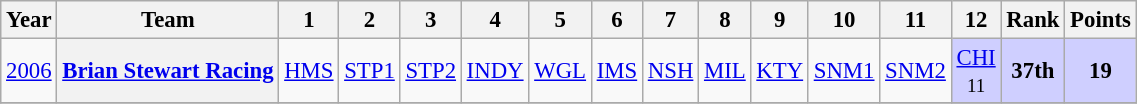<table class="wikitable" style="text-align:center; font-size:95%">
<tr>
<th>Year</th>
<th>Team</th>
<th>1</th>
<th>2</th>
<th>3</th>
<th>4</th>
<th>5</th>
<th>6</th>
<th>7</th>
<th>8</th>
<th>9</th>
<th>10</th>
<th>11</th>
<th>12</th>
<th>Rank</th>
<th>Points</th>
</tr>
<tr>
<td><a href='#'>2006</a></td>
<th><a href='#'>Brian Stewart Racing</a></th>
<td><a href='#'>HMS</a></td>
<td><a href='#'>STP1</a></td>
<td><a href='#'>STP2</a></td>
<td><a href='#'>INDY</a></td>
<td><a href='#'>WGL</a></td>
<td><a href='#'>IMS</a></td>
<td><a href='#'>NSH</a></td>
<td><a href='#'>MIL</a></td>
<td><a href='#'>KTY</a></td>
<td><a href='#'>SNM1</a></td>
<td><a href='#'>SNM2</a></td>
<td style="background:#CFCFFF;"><a href='#'>CHI</a><br><small>11</small></td>
<td style="background:#CFCFFF;"><strong>37th</strong></td>
<td style="background:#CFCFFF;"><strong>19</strong></td>
</tr>
<tr>
</tr>
</table>
